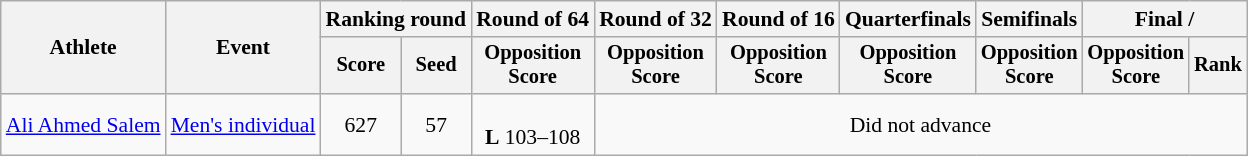<table class="wikitable" style="font-size:90%">
<tr>
<th rowspan="2">Athlete</th>
<th rowspan="2">Event</th>
<th colspan="2">Ranking round</th>
<th>Round of 64</th>
<th>Round of 32</th>
<th>Round of 16</th>
<th>Quarterfinals</th>
<th>Semifinals</th>
<th colspan="2">Final / </th>
</tr>
<tr style="font-size:95%">
<th>Score</th>
<th>Seed</th>
<th>Opposition<br>Score</th>
<th>Opposition<br>Score</th>
<th>Opposition<br>Score</th>
<th>Opposition<br>Score</th>
<th>Opposition<br>Score</th>
<th>Opposition<br>Score</th>
<th>Rank</th>
</tr>
<tr align=center>
<td align=left><a href='#'>Ali Ahmed Salem</a></td>
<td align=left><a href='#'>Men's individual</a></td>
<td>627</td>
<td>57</td>
<td><br><strong>L</strong> 103–108</td>
<td colspan=6>Did not advance</td>
</tr>
</table>
